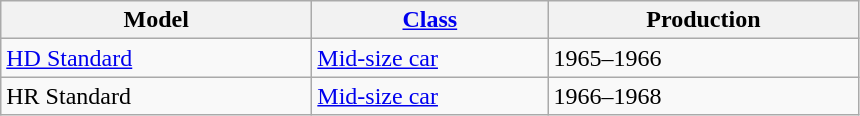<table class="wikitable">
<tr>
<th style="width:200px;">Model</th>
<th style="width:150px;"><a href='#'>Class</a></th>
<th style="width:200px;">Production</th>
</tr>
<tr>
<td valign="top"><a href='#'>HD Standard</a></td>
<td valign="top"><a href='#'>Mid-size car</a></td>
<td valign="top">1965–1966</td>
</tr>
<tr>
<td valign="top">HR Standard</td>
<td valign="top"><a href='#'>Mid-size car</a></td>
<td valign="top">1966–1968</td>
</tr>
</table>
